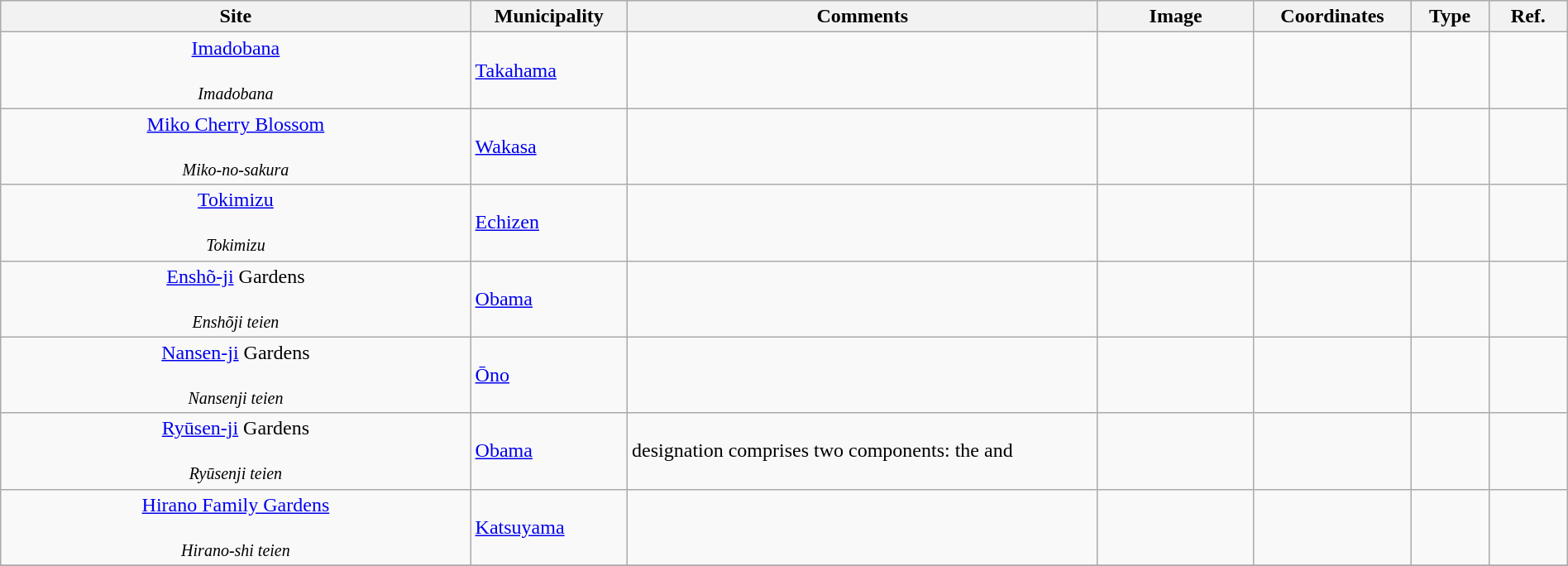<table class="wikitable sortable"  style="width:100%;">
<tr>
<th width="30%" align="left">Site</th>
<th width="10%" align="left">Municipality</th>
<th width="30%" align="left" class="unsortable">Comments</th>
<th width="10%" align="left"  class="unsortable">Image</th>
<th width="10%" align="left" class="unsortable">Coordinates</th>
<th width="5%" align="left">Type</th>
<th width="5%" align="left"  class="unsortable">Ref.</th>
</tr>
<tr>
<td align="center"><a href='#'>Imadobana</a><br><br><small><em>Imadobana</em></small></td>
<td><a href='#'>Takahama</a></td>
<td></td>
<td></td>
<td></td>
<td></td>
<td></td>
</tr>
<tr>
<td align="center"><a href='#'>Miko Cherry Blossom</a><br><br><small><em>Miko-no-sakura</em></small></td>
<td><a href='#'>Wakasa</a></td>
<td></td>
<td></td>
<td></td>
<td></td>
<td></td>
</tr>
<tr>
<td align="center"><a href='#'>Tokimizu</a><br><br><small><em>Tokimizu</em></small></td>
<td><a href='#'>Echizen</a></td>
<td></td>
<td></td>
<td></td>
<td></td>
<td></td>
</tr>
<tr>
<td align="center"><a href='#'>Enshõ-ji</a> Gardens<br><br><small><em>Enshõji teien</em></small></td>
<td><a href='#'>Obama</a></td>
<td></td>
<td></td>
<td></td>
<td></td>
<td></td>
</tr>
<tr>
<td align="center"><a href='#'>Nansen-ji</a> Gardens<br><br><small><em>Nansenji teien</em></small></td>
<td><a href='#'>Ōno</a></td>
<td></td>
<td></td>
<td></td>
<td></td>
<td></td>
</tr>
<tr>
<td align="center"><a href='#'>Ryūsen-ji</a> Gardens<br><br><small><em>Ryūsenji teien</em></small></td>
<td><a href='#'>Obama</a></td>
<td>designation comprises two components: the  and </td>
<td></td>
<td></td>
<td></td>
<td></td>
</tr>
<tr>
<td align="center"><a href='#'>Hirano Family Gardens</a><br><br><small><em>Hirano-shi teien</em></small></td>
<td><a href='#'>Katsuyama</a></td>
<td></td>
<td></td>
<td></td>
<td></td>
<td></td>
</tr>
<tr>
</tr>
</table>
